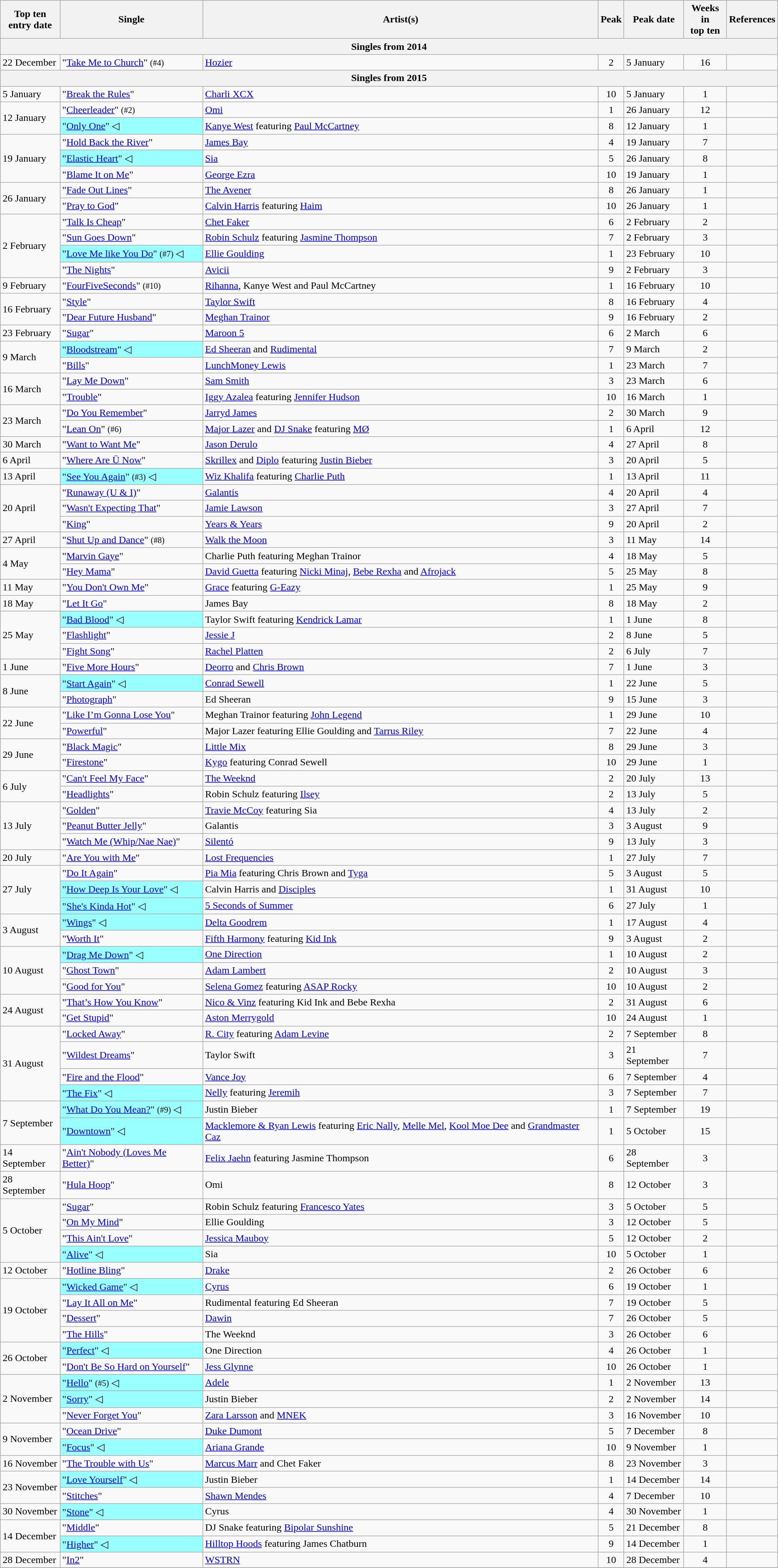<table class="wikitable sortable">
<tr>
<th>Top ten<br>entry date</th>
<th>Single</th>
<th>Artist(s)</th>
<th data-sort-type="number">Peak</th>
<th>Peak date</th>
<th data-sort-type="number">Weeks in<br>top ten</th>
<th>References</th>
</tr>
<tr>
<th colspan=7>Singles from 2014</th>
</tr>
<tr>
<td>22 December</td>
<td>"<a href='#'>Take Me to Church</a>" <small>(#4)</small></td>
<td><a href='#'>Hozier</a></td>
<td style="text-align:center;">2</td>
<td>5 January</td>
<td style="text-align:center;">16</td>
<td style="text-align:center;"></td>
</tr>
<tr>
<th colspan=7>Singles from 2015</th>
</tr>
<tr>
<td>5 January</td>
<td>"<a href='#'>Break the Rules</a>"</td>
<td><a href='#'>Charli XCX</a></td>
<td style="text-align:center;">10</td>
<td>5 January</td>
<td style="text-align:center;">1</td>
<td style="text-align:center;"></td>
</tr>
<tr>
<td rowspan=2>12 January</td>
<td>"<a href='#'>Cheerleader</a>" <small>(#2)</small></td>
<td><a href='#'>Omi</a></td>
<td style="text-align:center;">1</td>
<td>26 January</td>
<td style="text-align:center;">12</td>
<td style="text-align:center;"></td>
</tr>
<tr>
<td style="background:#9ff;">"<a href='#'>Only One</a>" ◁</td>
<td><a href='#'>Kanye West</a> featuring <a href='#'>Paul McCartney</a></td>
<td style="text-align:center;">8</td>
<td>12 January</td>
<td style="text-align:center;">1</td>
<td style="text-align:center;"></td>
</tr>
<tr>
<td rowspan=3>19 January</td>
<td>"<a href='#'>Hold Back the River</a>"</td>
<td><a href='#'>James Bay</a></td>
<td style="text-align:center;">4</td>
<td>19 January</td>
<td style="text-align:center;">7</td>
<td style="text-align:center;"></td>
</tr>
<tr>
<td style="background:#9ff;">"<a href='#'>Elastic Heart</a>" ◁</td>
<td><a href='#'>Sia</a></td>
<td style="text-align:center;">5</td>
<td>26 January</td>
<td style="text-align:center;">8</td>
<td style="text-align:center;"></td>
</tr>
<tr>
<td>"<a href='#'>Blame It on Me</a>"</td>
<td><a href='#'>George Ezra</a></td>
<td style="text-align:center;">10</td>
<td>19 January</td>
<td style="text-align:center;">1</td>
<td style="text-align:center;"></td>
</tr>
<tr>
<td rowspan=2>26 January</td>
<td>"<a href='#'>Fade Out Lines</a>"</td>
<td><a href='#'>The Avener</a></td>
<td style="text-align:center;">8</td>
<td>26 January</td>
<td style="text-align:center;">1</td>
<td style="text-align:center;"></td>
</tr>
<tr>
<td>"<a href='#'>Pray to God</a>"</td>
<td><a href='#'>Calvin Harris</a> featuring <a href='#'>Haim</a></td>
<td style="text-align:center;">10</td>
<td>26 January</td>
<td style="text-align:center;">1</td>
<td style="text-align:center;"></td>
</tr>
<tr>
<td rowspan=4>2 February</td>
<td>"<a href='#'>Talk Is Cheap</a>"</td>
<td><a href='#'>Chet Faker</a></td>
<td style="text-align:center;">6</td>
<td>2 February</td>
<td style="text-align:center;">2</td>
<td style="text-align:center;"></td>
</tr>
<tr>
<td>"<a href='#'>Sun Goes Down</a>"</td>
<td><a href='#'>Robin Schulz</a> featuring <a href='#'>Jasmine Thompson</a></td>
<td style="text-align:center;">7</td>
<td>2 February</td>
<td style="text-align:center;">3</td>
<td style="text-align:center;"></td>
</tr>
<tr>
<td style="background:#9ff;">"<a href='#'>Love Me like You Do</a>" <small>(#7)</small> ◁</td>
<td><a href='#'>Ellie Goulding</a></td>
<td style="text-align:center;">1</td>
<td>23 February</td>
<td style="text-align:center;">10</td>
<td style="text-align:center;"></td>
</tr>
<tr>
<td>"<a href='#'>The Nights</a>"</td>
<td><a href='#'>Avicii</a></td>
<td style="text-align:center;">9</td>
<td>2 February</td>
<td style="text-align:center;">3</td>
<td style="text-align:center;"></td>
</tr>
<tr>
<td>9 February</td>
<td>"<a href='#'>FourFiveSeconds</a>" <small>(#10)</small></td>
<td><a href='#'>Rihanna</a>, Kanye West and Paul McCartney</td>
<td style="text-align:center;">1</td>
<td>16 February</td>
<td style="text-align:center;">10</td>
<td style="text-align:center;"></td>
</tr>
<tr>
<td rowspan=2>16 February</td>
<td>"<a href='#'>Style</a>"</td>
<td><a href='#'>Taylor Swift</a></td>
<td style="text-align:center;">8</td>
<td>16 February</td>
<td style="text-align:center;">4</td>
<td style="text-align:center;"></td>
</tr>
<tr>
<td>"<a href='#'>Dear Future Husband</a>"</td>
<td><a href='#'>Meghan Trainor</a></td>
<td style="text-align:center;">9</td>
<td>16 February</td>
<td style="text-align:center;">2</td>
<td style="text-align:center;"></td>
</tr>
<tr>
<td>23 February</td>
<td>"<a href='#'>Sugar</a>"</td>
<td><a href='#'>Maroon 5</a></td>
<td style="text-align:center;">6</td>
<td>2 March</td>
<td style="text-align:center;">6</td>
<td style="text-align:center;"></td>
</tr>
<tr>
<td rowspan=2>9 March</td>
<td style="background:#9ff;">"<a href='#'>Bloodstream</a>" ◁</td>
<td><a href='#'>Ed Sheeran</a> and <a href='#'>Rudimental</a></td>
<td style="text-align:center;">7</td>
<td>9 March</td>
<td style="text-align:center;">2</td>
<td style="text-align:center;"></td>
</tr>
<tr>
<td>"<a href='#'>Bills</a>"</td>
<td><a href='#'>LunchMoney Lewis</a></td>
<td style="text-align:center;">1</td>
<td>23 March</td>
<td style="text-align:center;">7</td>
<td style="text-align:center;"></td>
</tr>
<tr>
<td rowspan=2>16 March</td>
<td>"<a href='#'>Lay Me Down</a>"</td>
<td><a href='#'>Sam Smith</a></td>
<td style="text-align:center;">3</td>
<td>23 March</td>
<td style="text-align:center;">6</td>
<td style="text-align:center;"></td>
</tr>
<tr>
<td>"<a href='#'>Trouble</a>"</td>
<td><a href='#'>Iggy Azalea</a> featuring <a href='#'>Jennifer Hudson</a></td>
<td style="text-align:center;">10</td>
<td>16 March</td>
<td style="text-align:center;">1</td>
<td style="text-align:center;"></td>
</tr>
<tr>
<td rowspan=2>23 March</td>
<td>"<a href='#'>Do You Remember</a>"</td>
<td><a href='#'>Jarryd James</a></td>
<td style="text-align:center;">2</td>
<td>30 March</td>
<td style="text-align:center;">9</td>
<td style="text-align:center;"></td>
</tr>
<tr>
<td>"<a href='#'>Lean On</a>" <small>(#6)</small></td>
<td><a href='#'>Major Lazer</a> and <a href='#'>DJ Snake</a> featuring <a href='#'>MØ</a></td>
<td style="text-align:center;">1</td>
<td>6 April</td>
<td style="text-align:center;">12</td>
<td style="text-align:center;"></td>
</tr>
<tr>
<td>30 March</td>
<td>"<a href='#'>Want to Want Me</a>"</td>
<td><a href='#'>Jason Derulo</a></td>
<td style="text-align:center;">4</td>
<td>27 April</td>
<td style="text-align:center;">8</td>
<td style="text-align:center;"></td>
</tr>
<tr>
<td>6 April</td>
<td>"<a href='#'>Where Are Ü Now</a>"</td>
<td><a href='#'>Skrillex</a> and <a href='#'>Diplo</a> featuring <a href='#'>Justin Bieber</a></td>
<td style="text-align:center;">3</td>
<td>20 April</td>
<td style="text-align:center;">5</td>
<td style="text-align:center;"></td>
</tr>
<tr>
<td>13 April</td>
<td style="background:#9ff;">"<a href='#'>See You Again</a>" <small>(#3)</small> ◁</td>
<td><a href='#'>Wiz Khalifa</a> featuring <a href='#'>Charlie Puth</a></td>
<td style="text-align:center;">1</td>
<td>13 April</td>
<td style="text-align:center;">11</td>
<td style="text-align:center;"></td>
</tr>
<tr>
<td rowspan=3>20 April</td>
<td>"<a href='#'>Runaway (U & I)</a>"</td>
<td><a href='#'>Galantis</a></td>
<td style="text-align:center;">4</td>
<td>20 April</td>
<td style="text-align:center;">4</td>
<td style="text-align:center;"></td>
</tr>
<tr>
<td>"<a href='#'>Wasn't Expecting That</a>"</td>
<td><a href='#'>Jamie Lawson</a></td>
<td style="text-align:center;">3</td>
<td>27 April</td>
<td style="text-align:center;">7</td>
<td style="text-align:center;"></td>
</tr>
<tr>
<td>"<a href='#'>King</a>"</td>
<td><a href='#'>Years & Years</a></td>
<td style="text-align:center;">9</td>
<td>20 April</td>
<td style="text-align:center;">2</td>
<td style="text-align:center;"></td>
</tr>
<tr>
<td>27 April</td>
<td>"<a href='#'>Shut Up and Dance</a>" <small>(#8)</small></td>
<td><a href='#'>Walk the Moon</a></td>
<td style="text-align:center;">3</td>
<td>11 May</td>
<td style="text-align:center;">14</td>
<td style="text-align:center;"></td>
</tr>
<tr>
<td rowspan=2>4 May</td>
<td>"<a href='#'>Marvin Gaye</a>"</td>
<td>Charlie Puth featuring Meghan Trainor</td>
<td style="text-align:center;">4</td>
<td>18 May</td>
<td style="text-align:center;">5</td>
<td style="text-align:center;"></td>
</tr>
<tr>
<td>"<a href='#'>Hey Mama</a>"</td>
<td><a href='#'>David Guetta</a> featuring <a href='#'>Nicki Minaj</a>, <a href='#'>Bebe Rexha</a> and <a href='#'>Afrojack</a></td>
<td style="text-align:center;">5</td>
<td>25 May</td>
<td style="text-align:center;">8</td>
<td style="text-align:center;"></td>
</tr>
<tr>
<td>11 May</td>
<td>"<a href='#'>You Don't Own Me</a>"</td>
<td><a href='#'>Grace</a> featuring <a href='#'>G-Eazy</a></td>
<td style="text-align:center;">1</td>
<td>25 May</td>
<td style="text-align:center;">9</td>
<td style="text-align:center;"></td>
</tr>
<tr>
<td>18 May</td>
<td>"<a href='#'>Let It Go</a>"</td>
<td>James Bay</td>
<td style="text-align:center;">8</td>
<td>18 May</td>
<td style="text-align:center;">2</td>
<td style="text-align:center;"></td>
</tr>
<tr>
<td rowspan=3>25 May</td>
<td style="background:#9ff;">"<a href='#'>Bad Blood</a>" ◁</td>
<td>Taylor Swift featuring <a href='#'>Kendrick Lamar</a></td>
<td style="text-align:center;">1</td>
<td>1 June</td>
<td style="text-align:center;">8</td>
<td style="text-align:center;"></td>
</tr>
<tr>
<td>"<a href='#'>Flashlight</a>"</td>
<td><a href='#'>Jessie J</a></td>
<td style="text-align:center;">2</td>
<td>8 June</td>
<td style="text-align:center;">5</td>
<td style="text-align:center;"></td>
</tr>
<tr>
<td>"<a href='#'>Fight Song</a>"</td>
<td><a href='#'>Rachel Platten</a></td>
<td style="text-align:center;">2</td>
<td>6 July</td>
<td style="text-align:center;">7</td>
<td style="text-align:center;"></td>
</tr>
<tr>
<td>1 June</td>
<td>"<a href='#'>Five More Hours</a>"</td>
<td><a href='#'>Deorro</a> and <a href='#'>Chris Brown</a></td>
<td style="text-align:center;">7</td>
<td>1 June</td>
<td style="text-align:center;">3</td>
<td style="text-align:center;"></td>
</tr>
<tr>
<td rowspan=2>8 June</td>
<td style="background:#9ff;">"<a href='#'>Start Again</a>" ◁</td>
<td><a href='#'>Conrad Sewell</a></td>
<td style="text-align:center;">1</td>
<td>22 June</td>
<td style="text-align:center;">5</td>
<td style="text-align:center;"></td>
</tr>
<tr>
<td>"<a href='#'>Photograph</a>"</td>
<td>Ed Sheeran</td>
<td style="text-align:center;">9</td>
<td>15 June</td>
<td style="text-align:center;">3</td>
<td style="text-align:center;"></td>
</tr>
<tr>
<td rowspan=2>22 June</td>
<td>"<a href='#'>Like I’m Gonna Lose You</a>"</td>
<td>Meghan Trainor featuring <a href='#'>John Legend</a></td>
<td style="text-align:center;">1</td>
<td>29 June</td>
<td style="text-align:center;">10</td>
<td style="text-align:center;"></td>
</tr>
<tr>
<td>"<a href='#'>Powerful</a>"</td>
<td>Major Lazer featuring Ellie Goulding and <a href='#'>Tarrus Riley</a></td>
<td style="text-align:center;">7</td>
<td>22 June</td>
<td style="text-align:center;">4</td>
<td style="text-align:center;"></td>
</tr>
<tr>
<td rowspan=2>29 June</td>
<td>"<a href='#'>Black Magic</a>"</td>
<td><a href='#'>Little Mix</a></td>
<td style="text-align:center;">8</td>
<td>29 June</td>
<td style="text-align:center;">3</td>
<td style="text-align:center;"></td>
</tr>
<tr>
<td>"<a href='#'>Firestone</a>"</td>
<td><a href='#'>Kygo</a> featuring Conrad Sewell</td>
<td style="text-align:center;">10</td>
<td>29 June</td>
<td style="text-align:center;">1</td>
<td style="text-align:center;"></td>
</tr>
<tr>
<td rowspan=2>6 July</td>
<td>"<a href='#'>Can't Feel My Face</a>"</td>
<td><a href='#'>The Weeknd</a></td>
<td style="text-align:center;">2</td>
<td>20 July</td>
<td style="text-align:center;">13</td>
<td style="text-align:center;"></td>
</tr>
<tr>
<td>"<a href='#'>Headlights</a>"</td>
<td>Robin Schulz featuring <a href='#'>Ilsey</a></td>
<td style="text-align:center;">2</td>
<td>13 July</td>
<td style="text-align:center;">5</td>
<td style="text-align:center;"></td>
</tr>
<tr>
<td rowspan=3>13 July</td>
<td>"<a href='#'>Golden</a>"</td>
<td><a href='#'>Travie McCoy</a> featuring Sia</td>
<td style="text-align:center;">4</td>
<td>13 July</td>
<td style="text-align:center;">2</td>
<td style="text-align:center;"></td>
</tr>
<tr>
<td>"<a href='#'>Peanut Butter Jelly</a>"</td>
<td>Galantis</td>
<td style="text-align:center;">3</td>
<td>3 August</td>
<td style="text-align:center;">9</td>
<td style="text-align:center;"></td>
</tr>
<tr>
<td>"<a href='#'>Watch Me (Whip/Nae Nae)</a>"</td>
<td><a href='#'>Silentó</a></td>
<td style="text-align:center;">9</td>
<td>13 July</td>
<td style="text-align:center;">3</td>
<td style="text-align:center;"></td>
</tr>
<tr>
<td>20 July</td>
<td>"<a href='#'>Are You with Me</a>"</td>
<td><a href='#'>Lost Frequencies</a></td>
<td style="text-align:center;">1</td>
<td>27 July</td>
<td style="text-align:center;">7</td>
<td style="text-align:center;"></td>
</tr>
<tr>
<td rowspan=3>27 July</td>
<td>"<a href='#'>Do It Again</a>"</td>
<td><a href='#'>Pia Mia</a> featuring Chris Brown and <a href='#'>Tyga</a></td>
<td style="text-align:center;">5</td>
<td>3 August</td>
<td style="text-align:center;">5</td>
<td style="text-align:center;"></td>
</tr>
<tr>
<td style="background:#9ff;">"<a href='#'>How Deep Is Your Love</a>" ◁</td>
<td>Calvin Harris and <a href='#'>Disciples</a></td>
<td style="text-align:center;">1</td>
<td>31 August</td>
<td style="text-align:center;">10</td>
<td style="text-align:center;"></td>
</tr>
<tr>
<td style="background:#9ff;">"<a href='#'>She's Kinda Hot</a>" ◁</td>
<td><a href='#'>5 Seconds of Summer</a></td>
<td style="text-align:center;">6</td>
<td>27 July</td>
<td style="text-align:center;">1</td>
<td style="text-align:center;"></td>
</tr>
<tr>
<td rowspan=2>3 August</td>
<td style="background:#9ff;">"<a href='#'>Wings</a>" ◁</td>
<td><a href='#'>Delta Goodrem</a></td>
<td style="text-align:center;">1</td>
<td>17 August</td>
<td style="text-align:center;">4</td>
<td style="text-align:center;"></td>
</tr>
<tr>
<td>"<a href='#'>Worth It</a>"</td>
<td><a href='#'>Fifth Harmony</a> featuring <a href='#'>Kid Ink</a></td>
<td style="text-align:center;">9</td>
<td>3 August</td>
<td style="text-align:center;">2</td>
<td style="text-align:center;"></td>
</tr>
<tr>
<td rowspan=3>10 August</td>
<td style="background:#9ff;">"<a href='#'>Drag Me Down</a>" ◁</td>
<td><a href='#'>One Direction</a></td>
<td style="text-align:center;">1</td>
<td>10 August</td>
<td style="text-align:center;">2</td>
<td style="text-align:center;"></td>
</tr>
<tr>
<td>"<a href='#'>Ghost Town</a>"</td>
<td><a href='#'>Adam Lambert</a></td>
<td style="text-align:center;">2</td>
<td>10 August</td>
<td style="text-align:center;">3</td>
<td style="text-align:center;"></td>
</tr>
<tr>
<td>"<a href='#'>Good for You</a>"</td>
<td><a href='#'>Selena Gomez</a> featuring <a href='#'>ASAP Rocky</a></td>
<td style="text-align:center;">10</td>
<td>10 August</td>
<td style="text-align:center;">2</td>
<td style="text-align:center;"></td>
</tr>
<tr>
<td rowspan=2>24 August</td>
<td>"<a href='#'>That’s How You Know</a>"</td>
<td><a href='#'>Nico & Vinz</a> featuring Kid Ink and Bebe Rexha</td>
<td style="text-align:center;">2</td>
<td>31 August</td>
<td style="text-align:center;">6</td>
<td style="text-align:center;"></td>
</tr>
<tr>
<td>"<a href='#'>Get Stupid</a>"</td>
<td><a href='#'>Aston Merrygold</a></td>
<td style="text-align:center;">10</td>
<td>24 August</td>
<td style="text-align:center;">1</td>
<td style="text-align:center;"></td>
</tr>
<tr>
<td rowspan=4>31 August</td>
<td>"<a href='#'>Locked Away</a>"</td>
<td><a href='#'>R. City</a> featuring <a href='#'>Adam Levine</a></td>
<td style="text-align:center;">2</td>
<td>7 September</td>
<td style="text-align:center;">8</td>
<td style="text-align:center;"></td>
</tr>
<tr>
<td>"<a href='#'>Wildest Dreams</a>"</td>
<td>Taylor Swift</td>
<td style="text-align:center;">3</td>
<td>21 September</td>
<td style="text-align:center;">7</td>
<td style="text-align:center;"></td>
</tr>
<tr>
<td>"<a href='#'>Fire and the Flood</a>"</td>
<td><a href='#'>Vance Joy</a></td>
<td style="text-align:center;">6</td>
<td>7 September</td>
<td style="text-align:center;">4</td>
<td style="text-align:center;"></td>
</tr>
<tr>
<td style="background:#9ff;">"<a href='#'>The Fix</a>" ◁</td>
<td><a href='#'>Nelly</a> featuring <a href='#'>Jeremih</a></td>
<td style="text-align:center;">3</td>
<td>7 September</td>
<td style="text-align:center;">7</td>
<td style="text-align:center;"></td>
</tr>
<tr>
<td rowspan=2>7 September</td>
<td style="background:#9ff;">"<a href='#'>What Do You Mean?</a>" <small>(#9)</small> ◁</td>
<td>Justin Bieber</td>
<td style="text-align:center;">1</td>
<td>7 September</td>
<td style="text-align:center;">19</td>
<td style="text-align:center;"></td>
</tr>
<tr>
<td style="background:#9ff;">"<a href='#'>Downtown</a>" ◁</td>
<td><a href='#'>Macklemore & Ryan Lewis</a> featuring <a href='#'>Eric Nally</a>, <a href='#'>Melle Mel</a>, <a href='#'>Kool Moe Dee</a> and <a href='#'>Grandmaster Caz</a></td>
<td style="text-align:center;">1</td>
<td>5 October</td>
<td style="text-align:center;">15</td>
<td style="text-align:center;"></td>
</tr>
<tr>
<td>14 September</td>
<td>"<a href='#'>Ain't Nobody (Loves Me Better)</a>"</td>
<td><a href='#'>Felix Jaehn</a> featuring Jasmine Thompson</td>
<td style="text-align:center;">6</td>
<td>28 September</td>
<td style="text-align:center;">3</td>
<td style="text-align:center;"></td>
</tr>
<tr>
<td>28 September</td>
<td>"<a href='#'>Hula Hoop</a>"</td>
<td>Omi</td>
<td style="text-align:center;">8</td>
<td>12 October</td>
<td style="text-align:center;">3</td>
<td style="text-align:center;"></td>
</tr>
<tr>
<td rowspan=4>5 October</td>
<td>"<a href='#'>Sugar</a>"</td>
<td>Robin Schulz featuring <a href='#'>Francesco Yates</a></td>
<td style="text-align:center;">3</td>
<td>5 October</td>
<td style="text-align:center;">5</td>
<td style="text-align:center;"></td>
</tr>
<tr>
<td>"<a href='#'>On My Mind</a>"</td>
<td>Ellie Goulding</td>
<td style="text-align:center;">3</td>
<td>12 October</td>
<td style="text-align:center;">5</td>
<td style="text-align:center;"></td>
</tr>
<tr>
<td>"<a href='#'>This Ain't Love</a>"</td>
<td><a href='#'>Jessica Mauboy</a></td>
<td style="text-align:center;">5</td>
<td>12 October</td>
<td style="text-align:center;">2</td>
<td style="text-align:center;"></td>
</tr>
<tr>
<td style="background:#9ff;">"<a href='#'>Alive</a>" ◁</td>
<td>Sia</td>
<td style="text-align:center;">10</td>
<td>5 October</td>
<td style="text-align:center;">1</td>
<td style="text-align:center;"></td>
</tr>
<tr>
<td>12 October</td>
<td>"<a href='#'>Hotline Bling</a>"</td>
<td><a href='#'>Drake</a></td>
<td style="text-align:center;">2</td>
<td>26 October</td>
<td style="text-align:center;">6</td>
<td style="text-align:center;"></td>
</tr>
<tr>
<td rowspan=4>19 October</td>
<td style="background:#9ff;">"<a href='#'>Wicked Game</a>" ◁</td>
<td><a href='#'>Cyrus</a></td>
<td style="text-align:center;">6</td>
<td>19 October</td>
<td style="text-align:center;">1</td>
<td style="text-align:center;"></td>
</tr>
<tr>
<td>"<a href='#'>Lay It All on Me</a>"</td>
<td>Rudimental featuring Ed Sheeran</td>
<td style="text-align:center;">7</td>
<td>19 October</td>
<td style="text-align:center;">5</td>
<td style="text-align:center;"></td>
</tr>
<tr>
<td>"<a href='#'>Dessert</a>"</td>
<td><a href='#'>Dawin</a></td>
<td style="text-align:center;">7</td>
<td>26 October</td>
<td style="text-align:center;">5</td>
<td style="text-align:center;"></td>
</tr>
<tr>
<td>"<a href='#'>The Hills</a>"</td>
<td>The Weeknd</td>
<td style="text-align:center;">3</td>
<td>26 October</td>
<td style="text-align:center;">6</td>
<td style="text-align:center;"></td>
</tr>
<tr>
<td rowspan=2>26 October</td>
<td style="background:#9ff;">"<a href='#'>Perfect</a>" ◁</td>
<td>One Direction</td>
<td style="text-align:center;">4</td>
<td>26 October</td>
<td style="text-align:center;">1</td>
<td style="text-align:center;"></td>
</tr>
<tr>
<td>"<a href='#'>Don't Be So Hard on Yourself</a>"</td>
<td><a href='#'>Jess Glynne</a></td>
<td style="text-align:center;">10</td>
<td>26 October</td>
<td style="text-align:center;">1</td>
<td style="text-align:center;"></td>
</tr>
<tr>
<td rowspan=3>2 November</td>
<td style="background:#9ff;">"<a href='#'>Hello</a>" <small>(#5)</small> ◁</td>
<td><a href='#'>Adele</a></td>
<td style="text-align:center;">1</td>
<td>2 November</td>
<td style="text-align:center;">13</td>
<td style="text-align:center;"></td>
</tr>
<tr>
<td style="background:#9ff;">"<a href='#'>Sorry</a>" ◁</td>
<td>Justin Bieber</td>
<td style="text-align:center;">2</td>
<td>2 November</td>
<td style="text-align:center;">14</td>
<td style="text-align:center;"></td>
</tr>
<tr>
<td>"<a href='#'>Never Forget You</a>"</td>
<td><a href='#'>Zara Larsson</a> and <a href='#'>MNEK</a></td>
<td style="text-align:center;">3</td>
<td>16 November</td>
<td style="text-align:center;">10</td>
<td style="text-align:center;"></td>
</tr>
<tr>
<td rowspan=2>9 November</td>
<td>"<a href='#'>Ocean Drive</a>"</td>
<td><a href='#'>Duke Dumont</a></td>
<td style="text-align:center;">5</td>
<td>7 December</td>
<td style="text-align:center;">8</td>
<td style="text-align:center;"></td>
</tr>
<tr>
<td style="background:#9ff;">"<a href='#'>Focus</a>" ◁</td>
<td><a href='#'>Ariana Grande</a></td>
<td style="text-align:center;">10</td>
<td>9 November</td>
<td style="text-align:center;">1</td>
<td style="text-align:center;"></td>
</tr>
<tr>
<td>16 November</td>
<td>"<a href='#'>The Trouble with Us</a>"</td>
<td><a href='#'>Marcus Marr</a> and Chet Faker</td>
<td style="text-align:center;">8</td>
<td>23 November</td>
<td style="text-align:center;">3</td>
<td style="text-align:center;"></td>
</tr>
<tr>
<td rowspan=2>23 November</td>
<td style="background:#9ff;">"<a href='#'>Love Yourself</a>" ◁</td>
<td>Justin Bieber</td>
<td style="text-align:center;">1</td>
<td>14 December</td>
<td style="text-align:center;">14</td>
<td style="text-align:center;"></td>
</tr>
<tr>
<td>"<a href='#'>Stitches</a>"</td>
<td><a href='#'>Shawn Mendes</a></td>
<td style="text-align:center;">4</td>
<td>7 December</td>
<td style="text-align:center;">10</td>
<td style="text-align:center;"></td>
</tr>
<tr>
<td>30 November</td>
<td style="background:#9ff;">"<a href='#'>Stone</a>" ◁</td>
<td>Cyrus</td>
<td style="text-align:center;">4</td>
<td>30 November</td>
<td style="text-align:center;">1</td>
<td style="text-align:center;"></td>
</tr>
<tr>
<td rowspan=2>14 December</td>
<td>"<a href='#'>Middle</a>"</td>
<td>DJ Snake featuring <a href='#'>Bipolar Sunshine</a></td>
<td style="text-align:center;">5</td>
<td>21 December</td>
<td style="text-align:center;">8</td>
<td style="text-align:center;"></td>
</tr>
<tr>
<td style="background:#9ff;">"<a href='#'>Higher</a>" ◁</td>
<td><a href='#'>Hilltop Hoods</a> featuring James Chatburn</td>
<td style="text-align:center;">9</td>
<td>14 December</td>
<td style="text-align:center;">1</td>
<td style="text-align:center;"></td>
</tr>
<tr>
<td>28 December</td>
<td>"<a href='#'>In2</a>"</td>
<td><a href='#'>WSTRN</a></td>
<td style="text-align:center;">10</td>
<td>28 December</td>
<td style="text-align:center;">4</td>
<td style="text-align:center;"></td>
</tr>
<tr>
</tr>
</table>
